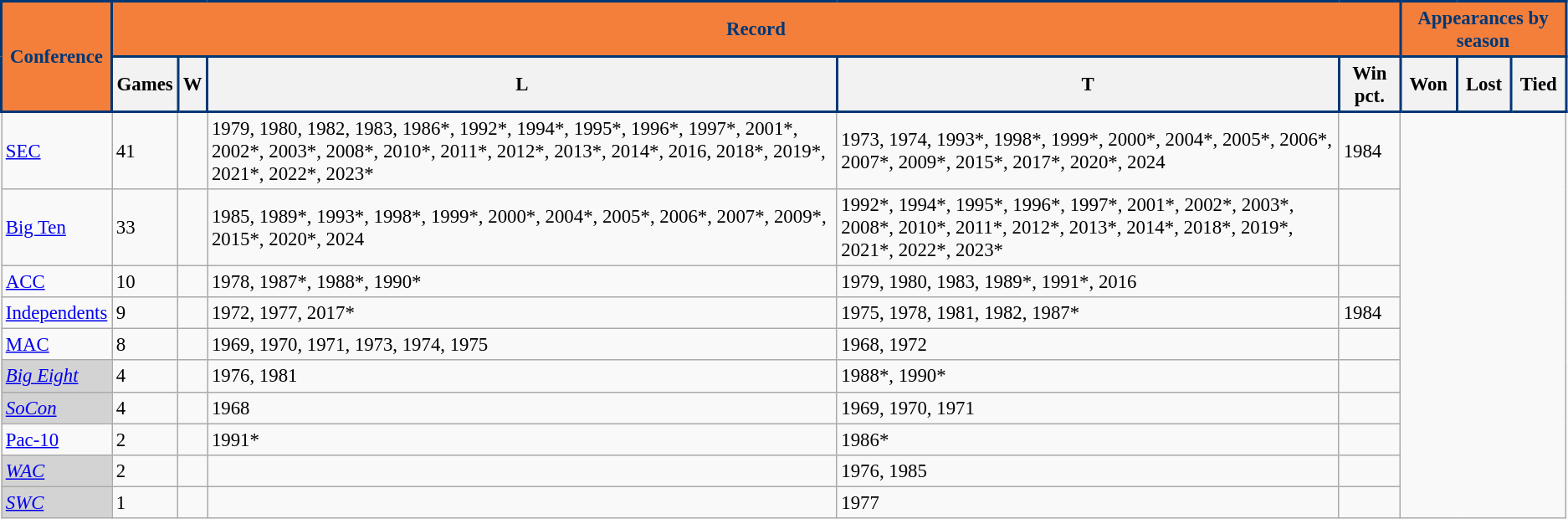<table class="wikitable sortable" style="font-size:95%;">
<tr>
<th style="background:#f47f3b; color:#003876; border: 2px solid #003876;" rowspan=2>Conference</th>
<th style="background:#f47f3b; color:#003876; border: 2px solid #003876;" colspan=5>Record</th>
<th style="background:#f47f3b; color:#003876; border: 2px solid #003876;" colspan=4>Appearances by season</th>
</tr>
<tr>
<th style="border: 2px solid #003876;">Games</th>
<th style="border: 2px solid #003876;">W</th>
<th style="border: 2px solid #003876;">L</th>
<th style="border: 2px solid #003876;">T</th>
<th style="border: 2px solid #003876;">Win pct.</th>
<th style="border: 2px solid #003876;" class=unsortable>Won</th>
<th style="border: 2px solid #003876;" class=unsortable>Lost</th>
<th style="border: 2px solid #003876;" class=unsortable>Tied</th>
</tr>
<tr>
<td><a href='#'>SEC</a></td>
<td>41</td>
<td></td>
<td>1979, 1980, 1982, 1983, 1986*, 1992*, 1994*, 1995*, 1996*, 1997*, 2001*, 2002*, 2003*, 2008*, 2010*, 2011*, 2012*, 2013*, 2014*, 2016, 2018*, 2019*, 2021*, 2022*, 2023*</td>
<td>1973, 1974, 1993*, 1998*, 1999*, 2000*, 2004*, 2005*, 2006*, 2007*, 2009*, 2015*, 2017*, 2020*, 2024</td>
<td>1984</td>
</tr>
<tr>
<td><a href='#'>Big Ten</a></td>
<td>33</td>
<td></td>
<td>1985, 1989*, 1993*, 1998*, 1999*, 2000*, 2004*, 2005*, 2006*, 2007*, 2009*, 2015*, 2020*, 2024</td>
<td>1992*, 1994*, 1995*, 1996*, 1997*, 2001*, 2002*, 2003*, 2008*, 2010*, 2011*, 2012*, 2013*, 2014*, 2018*, 2019*, 2021*, 2022*, 2023*</td>
<td> </td>
</tr>
<tr>
<td><a href='#'>ACC</a></td>
<td>10</td>
<td></td>
<td>1978, 1987*, 1988*, 1990*</td>
<td>1979, 1980, 1983, 1989*, 1991*, 2016</td>
<td> </td>
</tr>
<tr>
<td><a href='#'>Independents</a></td>
<td>9</td>
<td></td>
<td>1972, 1977, 2017*</td>
<td>1975, 1978, 1981, 1982, 1987*</td>
<td>1984</td>
</tr>
<tr>
<td><a href='#'>MAC</a></td>
<td>8</td>
<td></td>
<td>1969, 1970, 1971, 1973, 1974, 1975</td>
<td>1968, 1972</td>
<td> </td>
</tr>
<tr>
<td bgcolor=lightgrey><em><a href='#'>Big Eight</a></em></td>
<td>4</td>
<td></td>
<td>1976, 1981</td>
<td>1988*, 1990*</td>
<td> </td>
</tr>
<tr>
<td bgcolor=lightgrey><em><a href='#'>SoCon</a></em></td>
<td>4</td>
<td></td>
<td>1968</td>
<td>1969, 1970, 1971</td>
<td> </td>
</tr>
<tr>
<td><a href='#'>Pac-10</a></td>
<td>2</td>
<td></td>
<td>1991*</td>
<td>1986*</td>
<td> </td>
</tr>
<tr>
<td bgcolor=lightgrey><em><a href='#'>WAC</a></em></td>
<td>2</td>
<td></td>
<td> </td>
<td>1976, 1985</td>
<td> </td>
</tr>
<tr>
<td bgcolor=lightgrey><em><a href='#'>SWC</a></em></td>
<td>1</td>
<td></td>
<td> </td>
<td>1977</td>
<td> </td>
</tr>
</table>
